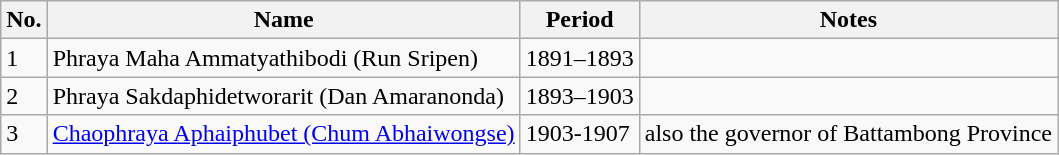<table class="wikitable">
<tr>
<th>No.</th>
<th>Name</th>
<th>Period</th>
<th>Notes</th>
</tr>
<tr>
<td>1</td>
<td>Phraya Maha Ammatyathibodi (Run Sripen)</td>
<td>1891–1893</td>
<td></td>
</tr>
<tr>
<td>2</td>
<td>Phraya Sakdaphidetworarit (Dan Amaranonda)</td>
<td>1893–1903</td>
<td></td>
</tr>
<tr>
<td>3</td>
<td><a href='#'>Chaophraya Aphaiphubet (Chum Abhaiwongse)</a></td>
<td>1903-1907</td>
<td>also the governor of Battambong Province</td>
</tr>
</table>
